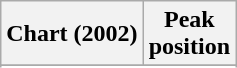<table class="wikitable sortable plainrowheaders">
<tr>
<th>Chart (2002)</th>
<th>Peak<br>position</th>
</tr>
<tr>
</tr>
<tr>
</tr>
</table>
